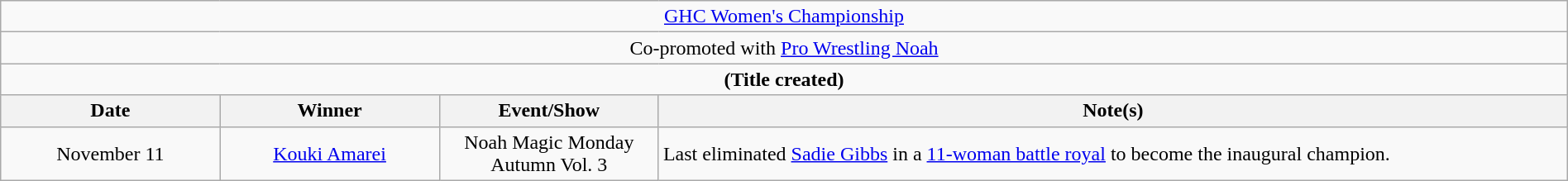<table class="wikitable" style="text-align:center; width:100%;">
<tr>
<td colspan="4" style="text-align: center;"><a href='#'>GHC Women's Championship</a></td>
</tr>
<tr>
<td colspan="4" style="text-align: center;">Co-promoted with <a href='#'>Pro Wrestling Noah</a></td>
</tr>
<tr>
<td colspan="4" style="text-align: center;"><strong>(Title created)</strong></td>
</tr>
<tr>
<th width=14%>Date</th>
<th width=14%>Winner</th>
<th width=14%>Event/Show</th>
<th width=58%>Note(s)</th>
</tr>
<tr>
<td>November 11</td>
<td><a href='#'>Kouki Amarei</a></td>
<td>Noah Magic Monday Autumn Vol. 3</td>
<td align=left>Last eliminated <a href='#'>Sadie Gibbs</a> in a <a href='#'>11-woman battle royal</a> to become the inaugural champion.</td>
</tr>
</table>
